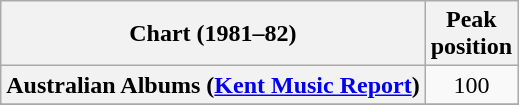<table class="wikitable sortable plainrowheaders">
<tr>
<th>Chart (1981–82)</th>
<th>Peak<br>position</th>
</tr>
<tr>
<th scope="row">Australian Albums (<a href='#'>Kent Music Report</a>)</th>
<td style="text-align:center;">100</td>
</tr>
<tr>
</tr>
<tr>
</tr>
<tr>
</tr>
<tr>
</tr>
</table>
